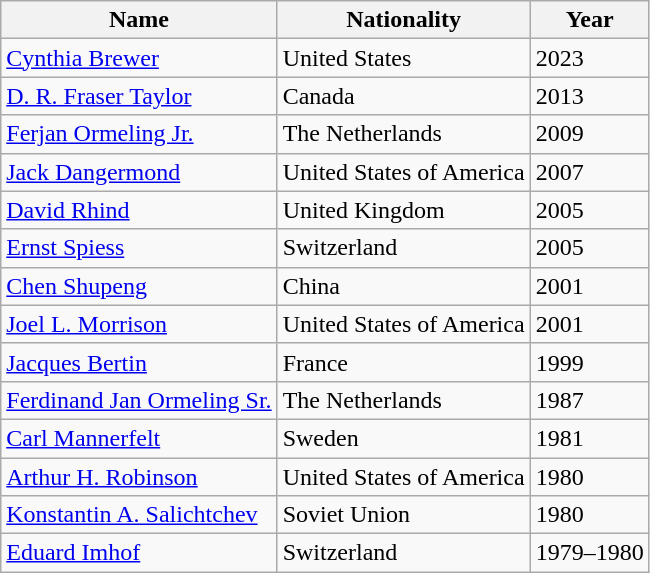<table class="wikitable">
<tr>
<th>Name</th>
<th>Nationality</th>
<th>Year</th>
</tr>
<tr>
<td><a href='#'>Cynthia Brewer</a></td>
<td>United States</td>
<td>2023</td>
</tr>
<tr>
<td><a href='#'>D. R. Fraser Taylor</a></td>
<td>Canada</td>
<td>2013</td>
</tr>
<tr>
<td><a href='#'>Ferjan Ormeling Jr.</a></td>
<td>The Netherlands</td>
<td>2009</td>
</tr>
<tr>
<td><a href='#'>Jack Dangermond</a></td>
<td>United States of America</td>
<td>2007</td>
</tr>
<tr>
<td><a href='#'>David Rhind</a></td>
<td>United Kingdom</td>
<td>2005</td>
</tr>
<tr>
<td><a href='#'>Ernst Spiess</a></td>
<td>Switzerland</td>
<td>2005</td>
</tr>
<tr>
<td><a href='#'>Chen Shupeng</a></td>
<td>China</td>
<td>2001</td>
</tr>
<tr>
<td><a href='#'>Joel L. Morrison</a></td>
<td>United States of America</td>
<td>2001</td>
</tr>
<tr>
<td><a href='#'>Jacques Bertin</a></td>
<td>France</td>
<td>1999</td>
</tr>
<tr>
<td><a href='#'>Ferdinand Jan Ormeling Sr.</a></td>
<td>The Netherlands</td>
<td>1987</td>
</tr>
<tr>
<td><a href='#'>Carl Mannerfelt</a></td>
<td>Sweden</td>
<td>1981</td>
</tr>
<tr>
<td><a href='#'>Arthur H. Robinson</a></td>
<td>United States of America</td>
<td>1980</td>
</tr>
<tr>
<td><a href='#'>Konstantin A. Salichtchev</a></td>
<td>Soviet Union</td>
<td>1980</td>
</tr>
<tr>
<td><a href='#'>Eduard Imhof</a></td>
<td>Switzerland</td>
<td>1979–1980</td>
</tr>
</table>
